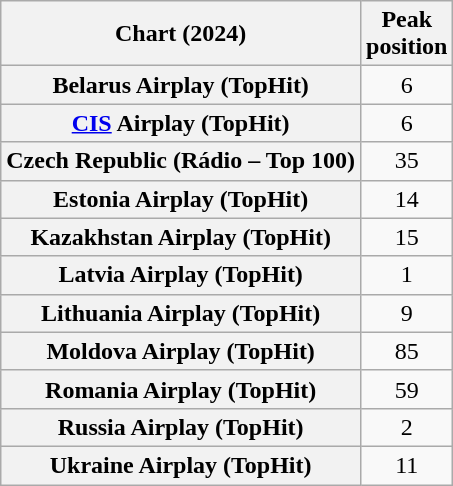<table class="wikitable plainrowheaders sortable" style="text-align:center">
<tr>
<th scope="col">Chart (2024)</th>
<th scope="col">Peak<br>position</th>
</tr>
<tr>
<th scope="row">Belarus Airplay (TopHit)</th>
<td>6</td>
</tr>
<tr>
<th scope="row"><a href='#'>CIS</a> Airplay (TopHit)</th>
<td>6</td>
</tr>
<tr>
<th scope="row">Czech Republic (Rádio – Top 100)</th>
<td>35</td>
</tr>
<tr>
<th scope="row">Estonia Airplay (TopHit)</th>
<td>14</td>
</tr>
<tr>
<th scope="row">Kazakhstan Airplay (TopHit)</th>
<td>15</td>
</tr>
<tr>
<th scope="row">Latvia Airplay (TopHit)</th>
<td>1</td>
</tr>
<tr>
<th scope="row">Lithuania Airplay (TopHit)</th>
<td>9</td>
</tr>
<tr>
<th scope="row">Moldova Airplay (TopHit)</th>
<td>85</td>
</tr>
<tr>
<th scope="row">Romania Airplay (TopHit)</th>
<td>59</td>
</tr>
<tr>
<th scope="row">Russia Airplay (TopHit)</th>
<td>2</td>
</tr>
<tr>
<th scope="row">Ukraine Airplay (TopHit)</th>
<td>11</td>
</tr>
</table>
